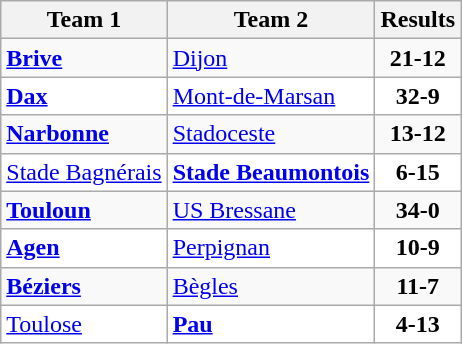<table class="wikitable">
<tr>
<th>Team 1</th>
<th>Team 2</th>
<th>Results</th>
</tr>
<tr>
<td><strong><a href='#'>Brive</a></strong></td>
<td><a href='#'>Dijon</a></td>
<td align="center"><strong>21-12</strong></td>
</tr>
<tr bgcolor="white">
<td><strong><a href='#'>Dax</a></strong></td>
<td><a href='#'>Mont-de-Marsan</a></td>
<td align="center"><strong>32-9</strong></td>
</tr>
<tr>
<td><strong><a href='#'>Narbonne</a></strong></td>
<td><a href='#'>Stadoceste</a></td>
<td align="center"><strong>13-12</strong></td>
</tr>
<tr bgcolor="white">
<td><a href='#'>Stade Bagnérais</a></td>
<td><strong><a href='#'>Stade Beaumontois</a></strong></td>
<td align="center"><strong>6-15</strong></td>
</tr>
<tr>
<td><strong><a href='#'>Touloun</a></strong></td>
<td><a href='#'>US Bressane</a></td>
<td align="center"><strong>34-0</strong></td>
</tr>
<tr bgcolor="white">
<td><strong><a href='#'>Agen</a></strong></td>
<td><a href='#'>Perpignan</a></td>
<td align="center"><strong>10-9</strong></td>
</tr>
<tr>
<td><strong><a href='#'>Béziers</a></strong></td>
<td><a href='#'>Bègles</a></td>
<td align="center"><strong>11-7</strong></td>
</tr>
<tr bgcolor="white">
<td><a href='#'>Toulose</a></td>
<td><strong><a href='#'>Pau</a></strong></td>
<td align="center"><strong>4-13</strong></td>
</tr>
</table>
